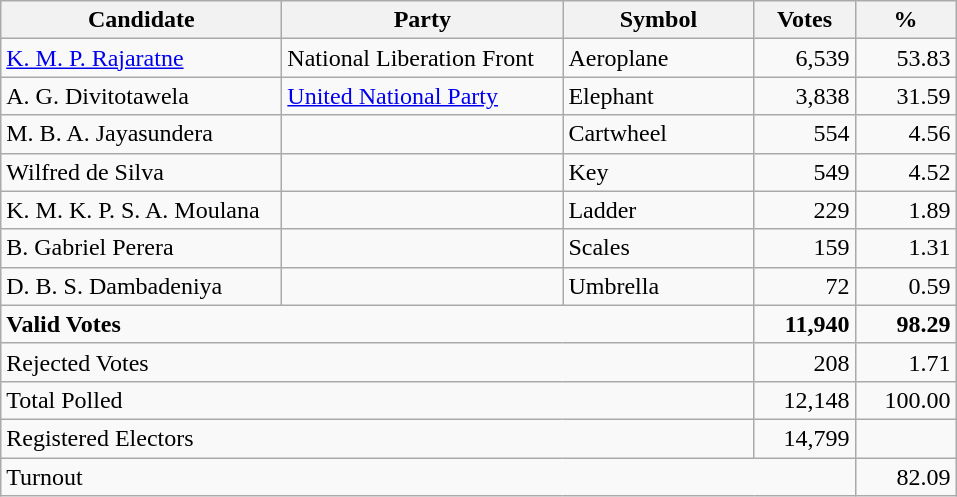<table class="wikitable" border="1" style="text-align:right;">
<tr>
<th align=left width="180">Candidate</th>
<th align=left width="180">Party</th>
<th align=left width="120">Symbol</th>
<th align=left width="60">Votes</th>
<th align=left width="60">%</th>
</tr>
<tr>
<td align=left><a href='#'>K. M. P. Rajaratne</a></td>
<td align=left>National Liberation Front</td>
<td align=left>Aeroplane</td>
<td align=right>6,539</td>
<td align=right>53.83</td>
</tr>
<tr>
<td align=left>A. G. Divitotawela</td>
<td align=left><a href='#'>United National Party</a></td>
<td align=left>Elephant</td>
<td align=right>3,838</td>
<td align=right>31.59</td>
</tr>
<tr>
<td align=left>M. B. A. Jayasundera</td>
<td></td>
<td align=left>Cartwheel</td>
<td align=right>554</td>
<td align=right>4.56</td>
</tr>
<tr>
<td align=left>Wilfred de Silva</td>
<td></td>
<td align=left>Key</td>
<td align=right>549</td>
<td align=right>4.52</td>
</tr>
<tr>
<td align=left>K. M. K. P. S. A. Moulana</td>
<td></td>
<td align=left>Ladder</td>
<td align=right>229</td>
<td align=right>1.89</td>
</tr>
<tr>
<td align=left>B. Gabriel Perera</td>
<td></td>
<td align=left>Scales</td>
<td align=right>159</td>
<td align=right>1.31</td>
</tr>
<tr>
<td align=left>D. B. S. Dambadeniya</td>
<td></td>
<td align=left>Umbrella</td>
<td align=right>72</td>
<td align=right>0.59</td>
</tr>
<tr>
<td align=left colspan=3><strong>Valid Votes</strong></td>
<td align=right><strong>11,940</strong></td>
<td align=right><strong>98.29</strong></td>
</tr>
<tr>
<td align=left colspan=3>Rejected Votes</td>
<td align=right>208</td>
<td align=right>1.71</td>
</tr>
<tr>
<td align=left colspan=3>Total Polled</td>
<td align=right>12,148</td>
<td align=right>100.00</td>
</tr>
<tr>
<td align=left colspan=3>Registered Electors</td>
<td align=right>14,799</td>
<td></td>
</tr>
<tr>
<td align=left colspan=4>Turnout</td>
<td align=right>82.09</td>
</tr>
</table>
